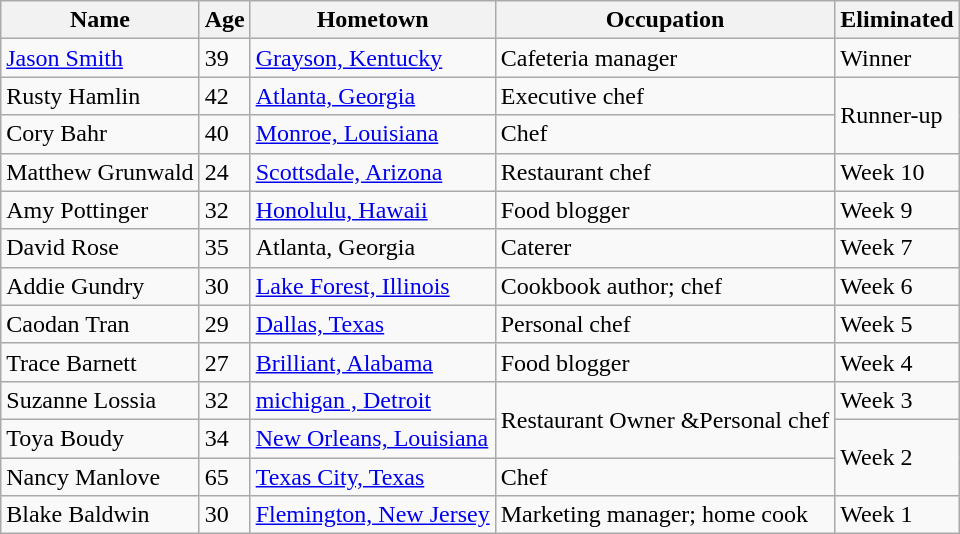<table class="wikitable">
<tr>
<th>Name</th>
<th>Age</th>
<th>Hometown</th>
<th>Occupation</th>
<th>Eliminated</th>
</tr>
<tr>
<td><a href='#'>Jason Smith</a></td>
<td>39</td>
<td><a href='#'>Grayson, Kentucky</a></td>
<td>Cafeteria manager</td>
<td>Winner</td>
</tr>
<tr>
<td>Rusty Hamlin</td>
<td>42</td>
<td><a href='#'>Atlanta, Georgia</a></td>
<td>Executive chef</td>
<td rowspan=2>Runner-up</td>
</tr>
<tr>
<td>Cory Bahr</td>
<td>40</td>
<td><a href='#'>Monroe, Louisiana</a></td>
<td>Chef</td>
</tr>
<tr>
<td>Matthew Grunwald</td>
<td>24</td>
<td><a href='#'>Scottsdale, Arizona</a></td>
<td>Restaurant chef</td>
<td>Week 10</td>
</tr>
<tr>
<td>Amy Pottinger</td>
<td>32</td>
<td><a href='#'>Honolulu, Hawaii</a></td>
<td>Food blogger</td>
<td>Week 9</td>
</tr>
<tr>
<td>David Rose</td>
<td>35</td>
<td>Atlanta, Georgia</td>
<td>Caterer</td>
<td>Week 7</td>
</tr>
<tr>
<td>Addie Gundry</td>
<td>30</td>
<td><a href='#'>Lake Forest, Illinois</a></td>
<td>Cookbook author; chef</td>
<td>Week 6</td>
</tr>
<tr>
<td>Caodan Tran</td>
<td>29</td>
<td><a href='#'>Dallas, Texas</a></td>
<td>Personal chef</td>
<td>Week 5</td>
</tr>
<tr>
<td>Trace Barnett</td>
<td>27</td>
<td><a href='#'>Brilliant, Alabama</a></td>
<td>Food blogger</td>
<td>Week 4</td>
</tr>
<tr>
<td>Suzanne Lossia</td>
<td>32</td>
<td><a href='#'>michigan , Detroit </a></td>
<td rowspan=2>Restaurant Owner &Personal chef</td>
<td>Week 3</td>
</tr>
<tr>
<td>Toya Boudy</td>
<td>34</td>
<td><a href='#'>New Orleans, Louisiana</a></td>
<td rowspan=2>Week 2</td>
</tr>
<tr>
<td>Nancy Manlove</td>
<td>65</td>
<td><a href='#'>Texas City, Texas</a></td>
<td>Chef</td>
</tr>
<tr>
<td>Blake Baldwin</td>
<td>30</td>
<td><a href='#'>Flemington, New Jersey</a></td>
<td>Marketing manager; home cook</td>
<td>Week 1</td>
</tr>
</table>
